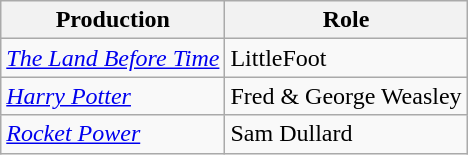<table class="wikitable plainrowheaders">
<tr>
<th>Production</th>
<th>Role</th>
</tr>
<tr>
<td><em><a href='#'>The Land Before Time</a></em></td>
<td>LittleFoot</td>
</tr>
<tr>
<td><em><a href='#'>Harry Potter</a></em></td>
<td>Fred & George Weasley</td>
</tr>
<tr>
<td><em><a href='#'>Rocket Power</a></em></td>
<td>Sam Dullard</td>
</tr>
</table>
